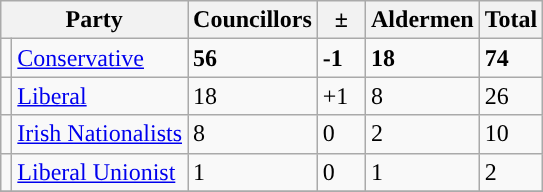<table class="wikitable">
<tr>
<th colspan="2">Party</th>
<th>Councillors</th>
<th>  ±  </th>
<th>Aldermen</th>
<th>Total</th>
</tr>
<tr>
<td style="background-color: "></td>
<td><a href='#'>Conservative</a></td>
<td><strong>56</strong></td>
<td><strong>-1</strong></td>
<td><strong>18</strong></td>
<td><strong>74</strong></td>
</tr>
<tr>
<td style="background-color: "></td>
<td><a href='#'>Liberal</a></td>
<td>18</td>
<td>+1</td>
<td>8</td>
<td>26</td>
</tr>
<tr>
<td style="background-color: "></td>
<td><a href='#'>Irish Nationalists</a></td>
<td>8</td>
<td>0</td>
<td>2</td>
<td>10</td>
</tr>
<tr>
<td style="background-color: "></td>
<td><a href='#'>Liberal Unionist</a></td>
<td>1</td>
<td>0</td>
<td>1</td>
<td>2</td>
</tr>
<tr>
</tr>
</table>
